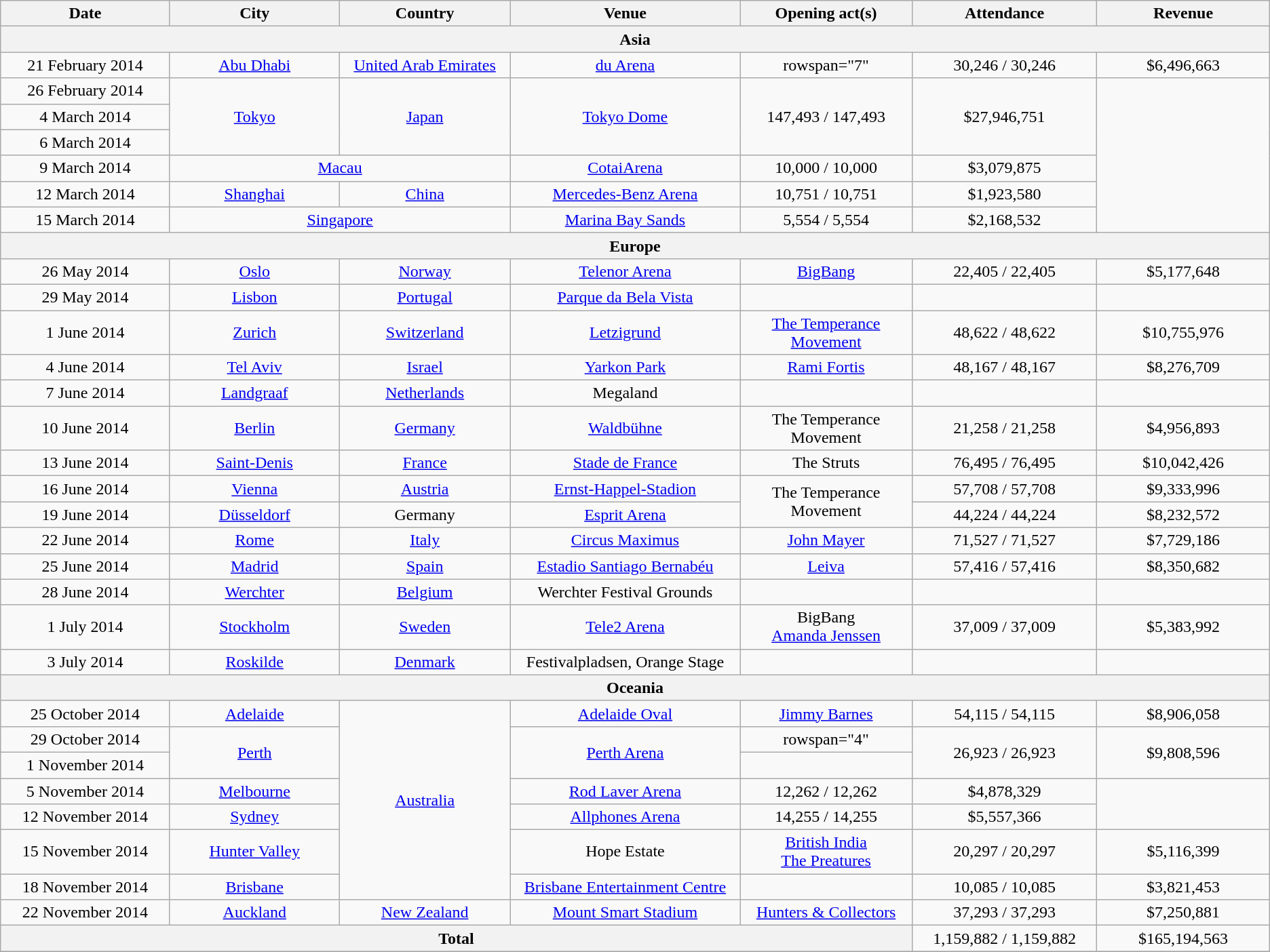<table class="wikitable" style="text-align:center;">
<tr>
<th scope="col" style="width:11em;">Date</th>
<th scope="col" style="width:11em;">City</th>
<th scope="col" style="width:11em;">Country</th>
<th scope="col" style="width:15em;">Venue</th>
<th scope="col" style="width:11em;">Opening act(s)</th>
<th scope="col" style="width:12em;">Attendance</th>
<th scope="col" style="width:11em;">Revenue</th>
</tr>
<tr>
<th colspan="7">Asia</th>
</tr>
<tr>
<td>21 February 2014</td>
<td><a href='#'>Abu Dhabi</a></td>
<td><a href='#'>United Arab Emirates</a></td>
<td><a href='#'>du Arena</a></td>
<td>rowspan="7" </td>
<td>30,246 / 30,246</td>
<td>$6,496,663</td>
</tr>
<tr>
<td>26 February 2014</td>
<td rowspan="3"><a href='#'>Tokyo</a></td>
<td rowspan="3"><a href='#'>Japan</a></td>
<td rowspan="3"><a href='#'>Tokyo Dome</a></td>
<td rowspan="3">147,493 / 147,493</td>
<td rowspan="3">$27,946,751</td>
</tr>
<tr>
<td>4 March 2014</td>
</tr>
<tr>
<td>6 March 2014</td>
</tr>
<tr>
<td>9 March 2014</td>
<td colspan="2"><a href='#'>Macau</a></td>
<td><a href='#'>CotaiArena</a></td>
<td>10,000 / 10,000</td>
<td>$3,079,875</td>
</tr>
<tr>
<td>12 March 2014</td>
<td><a href='#'>Shanghai</a></td>
<td><a href='#'>China</a></td>
<td><a href='#'>Mercedes-Benz Arena</a></td>
<td>10,751 / 10,751</td>
<td>$1,923,580</td>
</tr>
<tr>
<td>15 March 2014</td>
<td colspan="2"><a href='#'>Singapore</a></td>
<td><a href='#'>Marina Bay Sands</a></td>
<td>5,554 / 5,554</td>
<td>$2,168,532</td>
</tr>
<tr>
<th colspan="7">Europe</th>
</tr>
<tr>
<td>26 May 2014</td>
<td><a href='#'>Oslo</a></td>
<td><a href='#'>Norway</a></td>
<td><a href='#'>Telenor Arena</a></td>
<td><a href='#'>BigBang</a></td>
<td>22,405 / 22,405</td>
<td>$5,177,648</td>
</tr>
<tr>
<td>29 May 2014</td>
<td><a href='#'>Lisbon</a></td>
<td><a href='#'>Portugal</a></td>
<td><a href='#'>Parque da Bela Vista</a></td>
<td></td>
<td></td>
<td></td>
</tr>
<tr>
<td>1 June 2014</td>
<td><a href='#'>Zurich</a></td>
<td><a href='#'>Switzerland</a></td>
<td><a href='#'>Letzigrund</a></td>
<td><a href='#'>The Temperance Movement</a></td>
<td>48,622 / 48,622</td>
<td>$10,755,976</td>
</tr>
<tr>
<td>4 June 2014</td>
<td><a href='#'>Tel Aviv</a></td>
<td><a href='#'>Israel</a></td>
<td><a href='#'>Yarkon Park</a></td>
<td><a href='#'>Rami Fortis</a></td>
<td>48,167 / 48,167</td>
<td>$8,276,709</td>
</tr>
<tr>
<td>7 June 2014</td>
<td><a href='#'>Landgraaf</a></td>
<td><a href='#'>Netherlands</a></td>
<td>Megaland</td>
<td></td>
<td></td>
<td></td>
</tr>
<tr>
<td>10 June 2014</td>
<td><a href='#'>Berlin</a></td>
<td rowspan="1"><a href='#'>Germany</a></td>
<td><a href='#'>Waldbühne</a></td>
<td>The Temperance Movement</td>
<td>21,258 / 21,258</td>
<td>$4,956,893</td>
</tr>
<tr>
<td>13 June 2014</td>
<td><a href='#'>Saint-Denis</a></td>
<td><a href='#'>France</a></td>
<td><a href='#'>Stade de France</a></td>
<td>The Struts</td>
<td>76,495 / 76,495</td>
<td>$10,042,426</td>
</tr>
<tr>
<td>16 June 2014</td>
<td><a href='#'>Vienna</a></td>
<td><a href='#'>Austria</a></td>
<td><a href='#'>Ernst-Happel-Stadion</a></td>
<td rowspan="2">The Temperance Movement</td>
<td>57,708 / 57,708</td>
<td>$9,333,996</td>
</tr>
<tr>
<td>19 June 2014</td>
<td><a href='#'>Düsseldorf</a></td>
<td>Germany</td>
<td><a href='#'>Esprit Arena</a></td>
<td>44,224 / 44,224</td>
<td>$8,232,572</td>
</tr>
<tr>
<td>22 June 2014</td>
<td><a href='#'>Rome</a></td>
<td><a href='#'>Italy</a></td>
<td><a href='#'>Circus Maximus</a></td>
<td><a href='#'>John Mayer</a></td>
<td>71,527 / 71,527</td>
<td>$7,729,186</td>
</tr>
<tr>
<td>25 June 2014</td>
<td><a href='#'>Madrid</a></td>
<td><a href='#'>Spain</a></td>
<td><a href='#'>Estadio Santiago Bernabéu</a></td>
<td><a href='#'>Leiva</a></td>
<td>57,416 / 57,416</td>
<td>$8,350,682</td>
</tr>
<tr>
<td>28 June 2014</td>
<td><a href='#'>Werchter</a></td>
<td><a href='#'>Belgium</a></td>
<td>Werchter Festival Grounds</td>
<td></td>
<td></td>
<td></td>
</tr>
<tr>
<td>1 July 2014</td>
<td><a href='#'>Stockholm</a></td>
<td><a href='#'>Sweden</a></td>
<td><a href='#'>Tele2 Arena</a></td>
<td>BigBang<br><a href='#'>Amanda Jenssen</a></td>
<td>37,009 / 37,009</td>
<td>$5,383,992</td>
</tr>
<tr>
<td>3 July 2014</td>
<td><a href='#'>Roskilde</a></td>
<td><a href='#'>Denmark</a></td>
<td>Festivalpladsen, Orange Stage</td>
<td></td>
<td></td>
<td></td>
</tr>
<tr>
<th colspan="7">Oceania</th>
</tr>
<tr>
<td>25 October 2014</td>
<td><a href='#'>Adelaide</a></td>
<td rowspan="7"><a href='#'>Australia</a></td>
<td><a href='#'>Adelaide Oval</a></td>
<td><a href='#'>Jimmy Barnes</a></td>
<td>54,115 / 54,115 </td>
<td>$8,906,058</td>
</tr>
<tr>
<td>29 October 2014</td>
<td rowspan="2"><a href='#'>Perth</a></td>
<td rowspan="2"><a href='#'>Perth Arena</a></td>
<td>rowspan="4" </td>
<td rowspan="2">26,923 / 26,923</td>
<td rowspan="2">$9,808,596</td>
</tr>
<tr>
<td>1 November 2014</td>
</tr>
<tr>
<td>5 November 2014</td>
<td><a href='#'>Melbourne</a></td>
<td><a href='#'>Rod Laver Arena</a></td>
<td>12,262 / 12,262</td>
<td>$4,878,329</td>
</tr>
<tr>
<td>12 November 2014</td>
<td><a href='#'>Sydney</a></td>
<td><a href='#'>Allphones Arena</a></td>
<td>14,255 / 14,255</td>
<td>$5,557,366</td>
</tr>
<tr>
<td>15 November 2014</td>
<td><a href='#'>Hunter Valley</a></td>
<td>Hope Estate</td>
<td><a href='#'>British India</a><br><a href='#'>The Preatures</a></td>
<td>20,297 / 20,297</td>
<td>$5,116,399</td>
</tr>
<tr>
<td>18 November 2014</td>
<td><a href='#'>Brisbane</a></td>
<td><a href='#'>Brisbane Entertainment Centre</a></td>
<td></td>
<td>10,085 / 10,085</td>
<td>$3,821,453</td>
</tr>
<tr>
<td>22 November 2014</td>
<td><a href='#'>Auckland</a></td>
<td><a href='#'>New Zealand</a></td>
<td><a href='#'>Mount Smart Stadium</a></td>
<td><a href='#'>Hunters & Collectors</a></td>
<td>37,293 / 37,293</td>
<td>$7,250,881</td>
</tr>
<tr>
<th colspan="5">Total</th>
<td>1,159,882 /  1,159,882</td>
<td>$165,194,563</td>
</tr>
<tr>
</tr>
</table>
